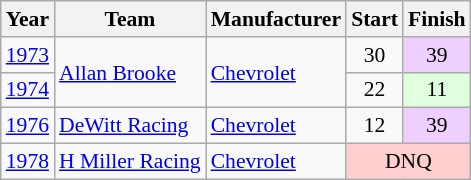<table class="wikitable" style="font-size: 90%;">
<tr>
<th>Year</th>
<th>Team</th>
<th>Manufacturer</th>
<th>Start</th>
<th>Finish</th>
</tr>
<tr>
<td><a href='#'>1973</a></td>
<td rowspan=2><a href='#'>Allan Brooke</a></td>
<td rowspan=2><a href='#'>Chevrolet</a></td>
<td align=center>30</td>
<td align=center style="background:#EFCFFF;">39</td>
</tr>
<tr>
<td><a href='#'>1974</a></td>
<td align=center>22</td>
<td align=center style="background:#DFFFDF;">11</td>
</tr>
<tr>
<td><a href='#'>1976</a></td>
<td><a href='#'>DeWitt Racing</a></td>
<td><a href='#'>Chevrolet</a></td>
<td align=center>12</td>
<td align=center style="background:#EFCFFF;">39</td>
</tr>
<tr>
<td><a href='#'>1978</a></td>
<td><a href='#'>H Miller Racing</a></td>
<td><a href='#'>Chevrolet</a></td>
<td colspan=2 align=center style="background:#FFCFCF;">DNQ</td>
</tr>
</table>
